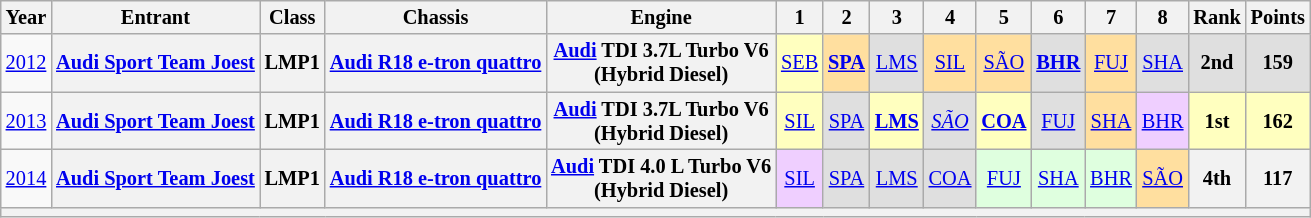<table class="wikitable" style="text-align:center; font-size:85%">
<tr>
<th>Year</th>
<th>Entrant</th>
<th>Class</th>
<th>Chassis</th>
<th>Engine</th>
<th>1</th>
<th>2</th>
<th>3</th>
<th>4</th>
<th>5</th>
<th>6</th>
<th>7</th>
<th>8</th>
<th>Rank</th>
<th>Points</th>
</tr>
<tr>
<td><a href='#'>2012</a></td>
<th nowrap><a href='#'>Audi Sport Team Joest</a></th>
<th>LMP1</th>
<th nowrap><a href='#'>Audi R18 e-tron quattro</a></th>
<th nowrap><a href='#'>Audi</a> TDI 3.7L Turbo V6<br> (Hybrid Diesel)</th>
<td style="background:#FFFFBF;"><a href='#'>SEB</a><br></td>
<td style="background:#FFDF9F;"><strong><a href='#'>SPA</a></strong><br></td>
<td style="background:#DFDFDF;"><a href='#'>LMS</a><br></td>
<td style="background:#FFDF9F;"><a href='#'>SIL</a><br></td>
<td style="background:#FFDF9F;"><a href='#'>SÃO</a><br></td>
<td style="background:#DFDFDF;"><strong><a href='#'>BHR</a></strong><br></td>
<td style="background:#FFDF9F;"><a href='#'>FUJ</a><br></td>
<td style="background:#DFDFDF;"><a href='#'>SHA</a><br></td>
<th style="background:#DFDFDF;">2nd</th>
<th style="background:#DFDFDF;">159</th>
</tr>
<tr>
<td><a href='#'>2013</a></td>
<th nowrap><a href='#'>Audi Sport Team Joest</a></th>
<th>LMP1</th>
<th nowrap><a href='#'>Audi R18 e-tron quattro</a></th>
<th nowrap><a href='#'>Audi</a> TDI 3.7L Turbo V6<br> (Hybrid Diesel)</th>
<td style="background:#FFFFBF;"><a href='#'>SIL</a><br></td>
<td style="background:#DFDFDF;"><a href='#'>SPA</a><br></td>
<td style="background:#FFFFBF;"><strong><a href='#'>LMS</a></strong><br></td>
<td style="background:#DFDFDF;"><em><a href='#'>SÃO</a></em><br></td>
<td style="background:#FFFFBF;"><strong><a href='#'>COA</a></strong><br></td>
<td style="background:#DFDFDF;"><a href='#'>FUJ</a><br></td>
<td style="background:#FFDF9F;"><a href='#'>SHA</a><br></td>
<td style="background:#EFCFFF;"><a href='#'>BHR</a><br></td>
<th style="background:#FFFFBF;">1st</th>
<th style="background:#FFFFBF;">162</th>
</tr>
<tr>
<td><a href='#'>2014</a></td>
<th nowrap><a href='#'>Audi Sport Team Joest</a></th>
<th>LMP1</th>
<th nowrap><a href='#'>Audi R18 e-tron quattro</a></th>
<th nowrap><a href='#'>Audi</a> TDI 4.0 L Turbo V6<br> (Hybrid Diesel)</th>
<td style="background:#EFCFFF;"><a href='#'>SIL</a><br></td>
<td style="background:#DFDFDF;"><a href='#'>SPA</a><br></td>
<td style="background:#DFDFDF;"><a href='#'>LMS</a><br></td>
<td style="background:#DFDFDF;"><a href='#'>COA</a><br></td>
<td style="background:#DFFFDF;"><a href='#'>FUJ</a><br></td>
<td style="background:#DFFFDF;"><a href='#'>SHA</a><br></td>
<td style="background:#DFFFDF;"><a href='#'>BHR</a><br></td>
<td style="background:#FFDF9F;"><a href='#'>SÃO</a><br></td>
<th>4th</th>
<th>117</th>
</tr>
<tr>
<th colspan="15"></th>
</tr>
</table>
